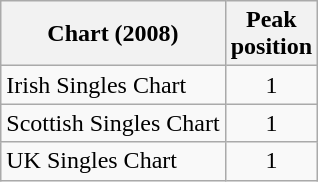<table class="wikitable sortable">
<tr>
<th>Chart (2008)</th>
<th>Peak<br>position</th>
</tr>
<tr>
<td align="left">Irish Singles Chart</td>
<td style="text-align:center;">1</td>
</tr>
<tr>
<td align="left">Scottish Singles Chart</td>
<td style="text-align:center;">1</td>
</tr>
<tr>
<td align="left">UK Singles Chart</td>
<td style="text-align:center;">1</td>
</tr>
</table>
